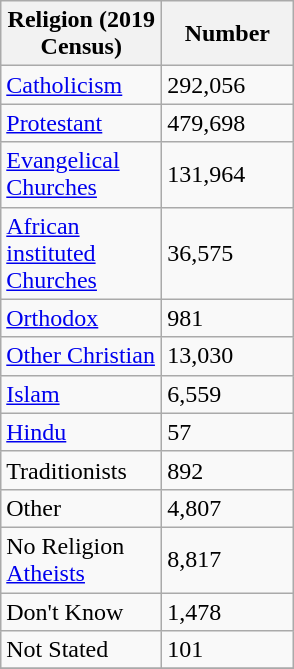<table class="wikitable">
<tr>
<th style="width:100px;">Religion (2019 Census)</th>
<th style="width:80px;">Number</th>
</tr>
<tr>
<td><a href='#'>Catholicism</a></td>
<td>292,056</td>
</tr>
<tr>
<td><a href='#'>Protestant</a></td>
<td>479,698</td>
</tr>
<tr>
<td><a href='#'>Evangelical Churches</a></td>
<td>131,964</td>
</tr>
<tr>
<td><a href='#'>African instituted Churches</a></td>
<td>36,575</td>
</tr>
<tr>
<td><a href='#'>Orthodox</a></td>
<td>981</td>
</tr>
<tr>
<td><a href='#'>Other Christian</a></td>
<td>13,030</td>
</tr>
<tr>
<td><a href='#'>Islam</a></td>
<td>6,559</td>
</tr>
<tr>
<td><a href='#'>Hindu</a></td>
<td>57</td>
</tr>
<tr>
<td>Traditionists</td>
<td>892</td>
</tr>
<tr>
<td>Other</td>
<td>4,807</td>
</tr>
<tr>
<td>No Religion <a href='#'>Atheists</a></td>
<td>8,817</td>
</tr>
<tr>
<td>Don't Know</td>
<td>1,478</td>
</tr>
<tr>
<td>Not Stated</td>
<td>101</td>
</tr>
<tr>
</tr>
</table>
